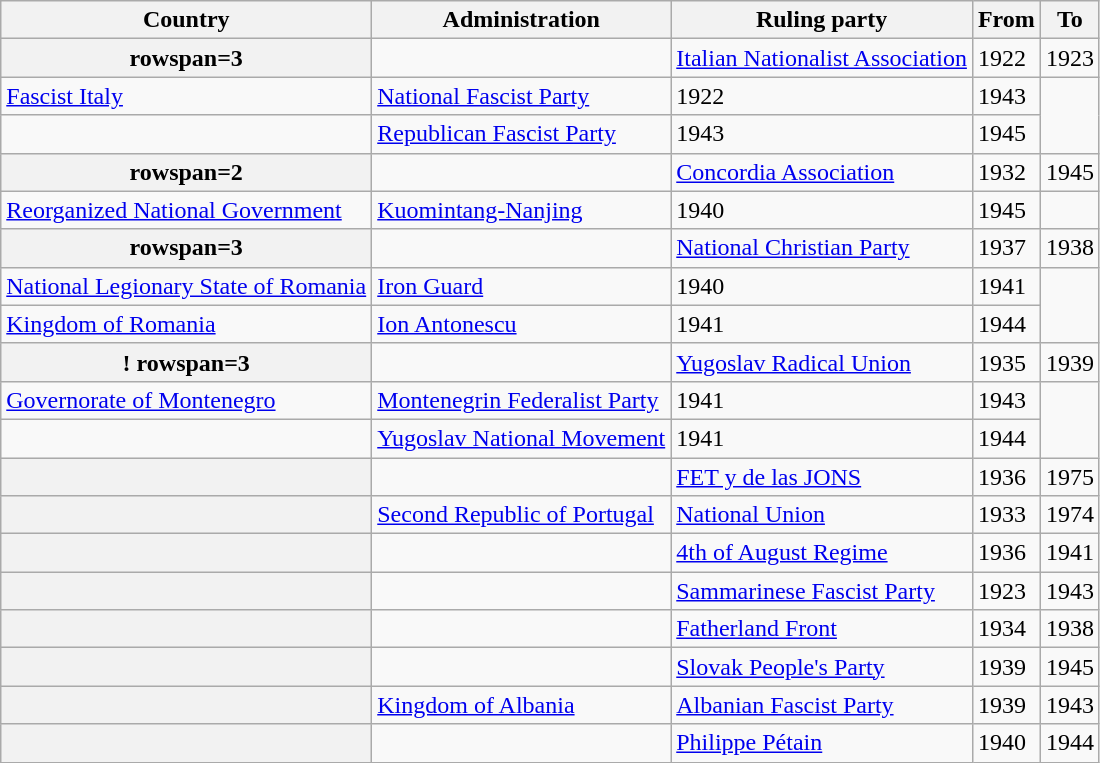<table class="sortable plainrowheaders wikitable">
<tr>
<th>Country</th>
<th>Administration</th>
<th>Ruling party</th>
<th>From</th>
<th>To</th>
</tr>
<tr>
<th>rowspan=3 </th>
<td></td>
<td> <a href='#'>Italian Nationalist Association</a></td>
<td>1922</td>
<td>1923</td>
</tr>
<tr>
<td> <a href='#'>Fascist Italy</a></td>
<td> <a href='#'>National Fascist Party</a></td>
<td>1922</td>
<td>1943</td>
</tr>
<tr>
<td></td>
<td> <a href='#'>Republican Fascist Party</a></td>
<td>1943</td>
<td>1945</td>
</tr>
<tr>
<th>rowspan=2 </th>
<td></td>
<td> <a href='#'>Concordia Association</a></td>
<td>1932</td>
<td>1945</td>
</tr>
<tr>
<td> <a href='#'>Reorganized National Government</a></td>
<td> <a href='#'>Kuomintang-Nanjing</a></td>
<td>1940</td>
<td>1945</td>
</tr>
<tr>
<th>rowspan=3 </th>
<td></td>
<td> <a href='#'>National Christian Party</a></td>
<td>1937</td>
<td>1938</td>
</tr>
<tr>
<td> <a href='#'>National Legionary State of Romania</a></td>
<td> <a href='#'>Iron Guard</a></td>
<td>1940</td>
<td>1941</td>
</tr>
<tr>
<td> <a href='#'>Kingdom of Romania</a></td>
<td><a href='#'>Ion Antonescu</a></td>
<td>1941</td>
<td>1944</td>
</tr>
<tr>
<th>! rowspan=3 </th>
<td></td>
<td> <a href='#'>Yugoslav Radical Union</a></td>
<td>1935</td>
<td>1939</td>
</tr>
<tr>
<td> <a href='#'>Governorate of Montenegro</a></td>
<td> <a href='#'>Montenegrin Federalist Party</a></td>
<td>1941</td>
<td>1943</td>
</tr>
<tr>
<td></td>
<td> <a href='#'>Yugoslav National Movement</a></td>
<td>1941</td>
<td>1944</td>
</tr>
<tr>
<th></th>
<td></td>
<td> <a href='#'>FET y de las JONS</a></td>
<td>1936</td>
<td>1975</td>
</tr>
<tr>
<th></th>
<td> <a href='#'>Second Republic of Portugal</a></td>
<td> <a href='#'>National Union</a></td>
<td>1933</td>
<td>1974</td>
</tr>
<tr>
<th></th>
<td></td>
<td> <a href='#'>4th of August Regime</a></td>
<td>1936</td>
<td>1941</td>
</tr>
<tr>
<th></th>
<td></td>
<td> <a href='#'>Sammarinese Fascist Party</a></td>
<td>1923</td>
<td>1943</td>
</tr>
<tr>
<th></th>
<td></td>
<td> <a href='#'>Fatherland Front</a></td>
<td>1934</td>
<td>1938</td>
</tr>
<tr>
<th></th>
<td></td>
<td> <a href='#'>Slovak People's Party</a></td>
<td>1939</td>
<td>1945</td>
</tr>
<tr>
<th></th>
<td> <a href='#'>Kingdom of Albania</a></td>
<td> <a href='#'>Albanian Fascist Party</a></td>
<td>1939</td>
<td>1943</td>
</tr>
<tr>
<th></th>
<td></td>
<td><a href='#'>Philippe Pétain</a></td>
<td>1940</td>
<td>1944</td>
</tr>
</table>
